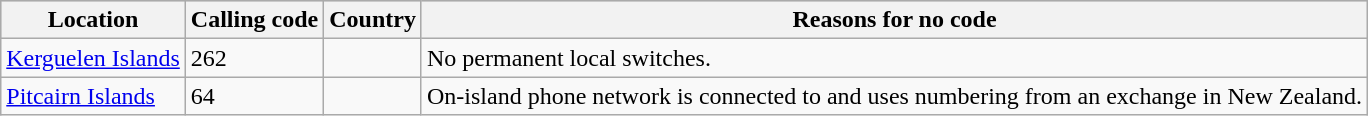<table class="wikitable">
<tr align="center" bgcolor="#cccccc">
<th>Location</th>
<th>Calling code</th>
<th>Country</th>
<th>Reasons for no code</th>
</tr>
<tr>
<td><a href='#'>Kerguelen Islands</a></td>
<td>262</td>
<td></td>
<td>No permanent local switches.</td>
</tr>
<tr>
<td><a href='#'>Pitcairn Islands</a></td>
<td>64</td>
<td></td>
<td>On-island phone network is connected to and uses numbering from an exchange in New Zealand.</td>
</tr>
</table>
